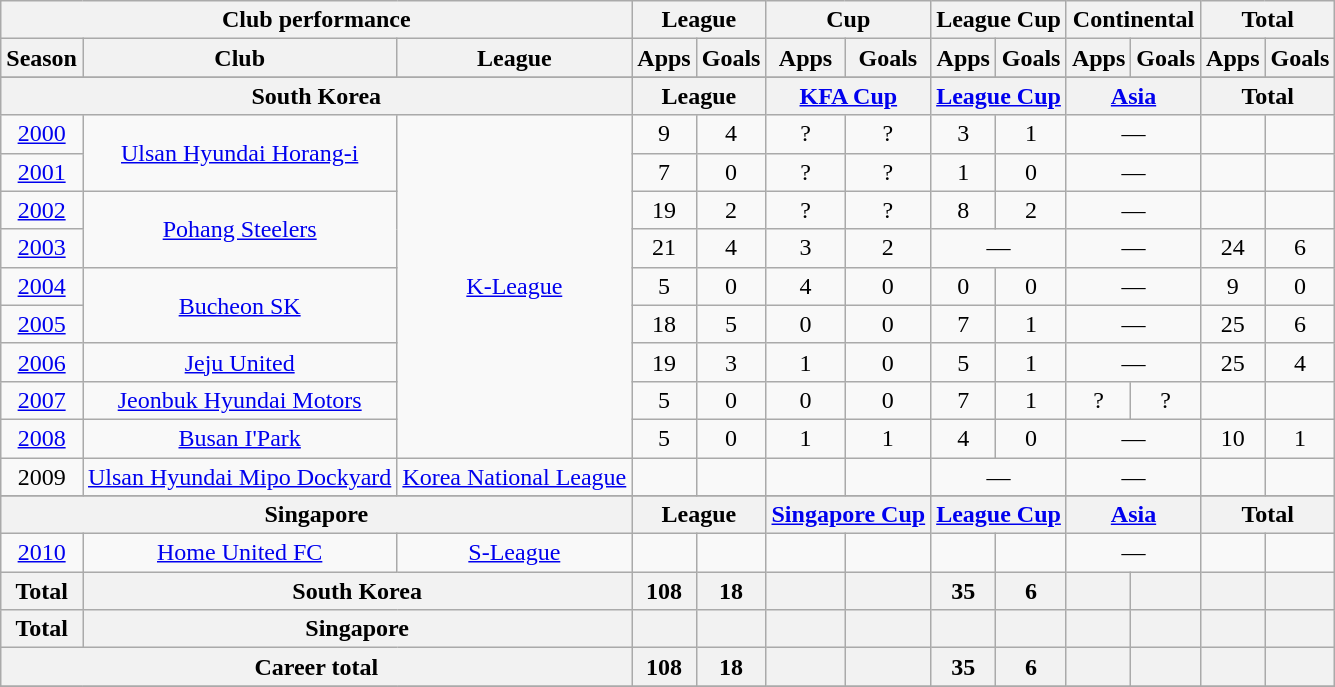<table class="wikitable" style="text-align:center">
<tr>
<th colspan=3>Club performance</th>
<th colspan=2>League</th>
<th colspan=2>Cup</th>
<th colspan=2>League Cup</th>
<th colspan=2>Continental</th>
<th colspan=2>Total</th>
</tr>
<tr>
<th>Season</th>
<th>Club</th>
<th>League</th>
<th>Apps</th>
<th>Goals</th>
<th>Apps</th>
<th>Goals</th>
<th>Apps</th>
<th>Goals</th>
<th>Apps</th>
<th>Goals</th>
<th>Apps</th>
<th>Goals</th>
</tr>
<tr>
</tr>
<tr>
<th colspan=3>South Korea</th>
<th colspan=2>League</th>
<th colspan=2><a href='#'>KFA Cup</a></th>
<th colspan=2><a href='#'>League Cup</a></th>
<th colspan=2><a href='#'>Asia</a></th>
<th colspan=2>Total</th>
</tr>
<tr>
<td><a href='#'>2000</a></td>
<td rowspan="2"><a href='#'>Ulsan Hyundai Horang-i</a></td>
<td rowspan="9"><a href='#'>K-League</a></td>
<td>9</td>
<td>4</td>
<td>?</td>
<td>?</td>
<td>3</td>
<td>1</td>
<td colspan="2">—</td>
<td></td>
<td></td>
</tr>
<tr>
<td><a href='#'>2001</a></td>
<td>7</td>
<td>0</td>
<td>?</td>
<td>?</td>
<td>1</td>
<td>0</td>
<td colspan="2">—</td>
<td></td>
<td></td>
</tr>
<tr>
<td><a href='#'>2002</a></td>
<td rowspan="2"><a href='#'>Pohang Steelers</a></td>
<td>19</td>
<td>2</td>
<td>?</td>
<td>?</td>
<td>8</td>
<td>2</td>
<td colspan="2">—</td>
<td></td>
<td></td>
</tr>
<tr>
<td><a href='#'>2003</a></td>
<td>21</td>
<td>4</td>
<td>3</td>
<td>2</td>
<td colspan="2">—</td>
<td colspan="2">—</td>
<td>24</td>
<td>6</td>
</tr>
<tr>
<td><a href='#'>2004</a></td>
<td rowspan="2"><a href='#'>Bucheon SK</a></td>
<td>5</td>
<td>0</td>
<td>4</td>
<td>0</td>
<td>0</td>
<td>0</td>
<td colspan="2">—</td>
<td>9</td>
<td>0</td>
</tr>
<tr>
<td><a href='#'>2005</a></td>
<td>18</td>
<td>5</td>
<td>0</td>
<td>0</td>
<td>7</td>
<td>1</td>
<td colspan="2">—</td>
<td>25</td>
<td>6</td>
</tr>
<tr>
<td><a href='#'>2006</a></td>
<td><a href='#'>Jeju United</a></td>
<td>19</td>
<td>3</td>
<td>1</td>
<td>0</td>
<td>5</td>
<td>1</td>
<td colspan="2">—</td>
<td>25</td>
<td>4</td>
</tr>
<tr>
<td><a href='#'>2007</a></td>
<td><a href='#'>Jeonbuk Hyundai Motors</a></td>
<td>5</td>
<td>0</td>
<td>0</td>
<td>0</td>
<td>7</td>
<td>1</td>
<td>?</td>
<td>?</td>
<td></td>
<td></td>
</tr>
<tr>
<td><a href='#'>2008</a></td>
<td><a href='#'>Busan I'Park</a></td>
<td>5</td>
<td>0</td>
<td>1</td>
<td>1</td>
<td>4</td>
<td>0</td>
<td colspan="2">—</td>
<td>10</td>
<td>1</td>
</tr>
<tr>
<td>2009</td>
<td><a href='#'>Ulsan Hyundai Mipo Dockyard</a></td>
<td><a href='#'>Korea National League</a></td>
<td></td>
<td></td>
<td></td>
<td></td>
<td colspan="2">—</td>
<td colspan="2">—</td>
<td></td>
<td></td>
</tr>
<tr>
</tr>
<tr>
<th colspan=3>Singapore</th>
<th colspan=2>League</th>
<th colspan=2><a href='#'>Singapore Cup</a></th>
<th colspan=2><a href='#'>League Cup</a></th>
<th colspan=2><a href='#'>Asia</a></th>
<th colspan=2>Total</th>
</tr>
<tr>
<td><a href='#'>2010</a></td>
<td rowspan="1"><a href='#'>Home United FC</a></td>
<td rowspan="1"><a href='#'>S-League</a></td>
<td></td>
<td></td>
<td></td>
<td></td>
<td></td>
<td></td>
<td colspan="2">—</td>
<td></td>
<td></td>
</tr>
<tr>
<th rowspan=1>Total</th>
<th colspan=2>South Korea</th>
<th>108</th>
<th>18</th>
<th></th>
<th></th>
<th>35</th>
<th>6</th>
<th></th>
<th></th>
<th></th>
<th></th>
</tr>
<tr>
<th rowspan=1>Total</th>
<th colspan=2>Singapore</th>
<th></th>
<th></th>
<th></th>
<th></th>
<th></th>
<th></th>
<th></th>
<th></th>
<th></th>
<th></th>
</tr>
<tr>
<th colspan=3>Career total</th>
<th>108</th>
<th>18</th>
<th></th>
<th></th>
<th>35</th>
<th>6</th>
<th></th>
<th></th>
<th></th>
<th></th>
</tr>
<tr>
</tr>
</table>
